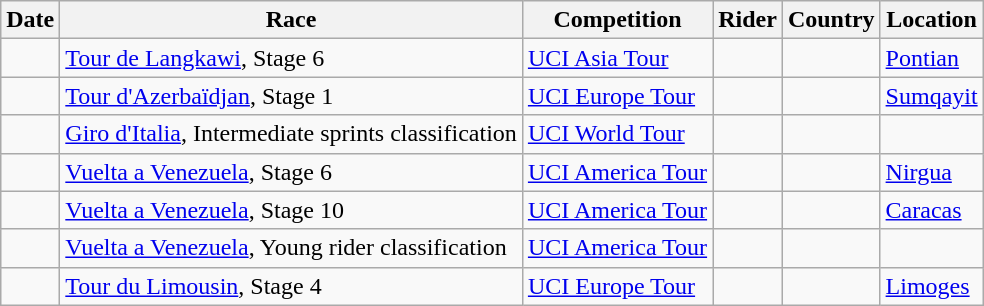<table class="wikitable sortable">
<tr>
<th>Date</th>
<th>Race</th>
<th>Competition</th>
<th>Rider</th>
<th>Country</th>
<th>Location</th>
</tr>
<tr>
<td></td>
<td><a href='#'>Tour de Langkawi</a>, Stage 6</td>
<td><a href='#'>UCI Asia Tour</a></td>
<td></td>
<td></td>
<td><a href='#'>Pontian</a></td>
</tr>
<tr>
<td></td>
<td><a href='#'>Tour d'Azerbaïdjan</a>, Stage 1</td>
<td><a href='#'>UCI Europe Tour</a></td>
<td></td>
<td></td>
<td><a href='#'>Sumqayit</a></td>
</tr>
<tr>
<td></td>
<td><a href='#'>Giro d'Italia</a>, Intermediate sprints classification</td>
<td><a href='#'>UCI World Tour</a></td>
<td></td>
<td></td>
<td></td>
</tr>
<tr>
<td></td>
<td><a href='#'>Vuelta a Venezuela</a>, Stage 6</td>
<td><a href='#'>UCI America Tour</a></td>
<td></td>
<td></td>
<td><a href='#'>Nirgua</a></td>
</tr>
<tr>
<td></td>
<td><a href='#'>Vuelta a Venezuela</a>, Stage 10</td>
<td><a href='#'>UCI America Tour</a></td>
<td></td>
<td></td>
<td><a href='#'>Caracas</a></td>
</tr>
<tr>
<td></td>
<td><a href='#'>Vuelta a Venezuela</a>, Young rider classification</td>
<td><a href='#'>UCI America Tour</a></td>
<td></td>
<td></td>
<td></td>
</tr>
<tr>
<td></td>
<td><a href='#'>Tour du Limousin</a>, Stage 4</td>
<td><a href='#'>UCI Europe Tour</a></td>
<td></td>
<td></td>
<td><a href='#'>Limoges</a></td>
</tr>
</table>
